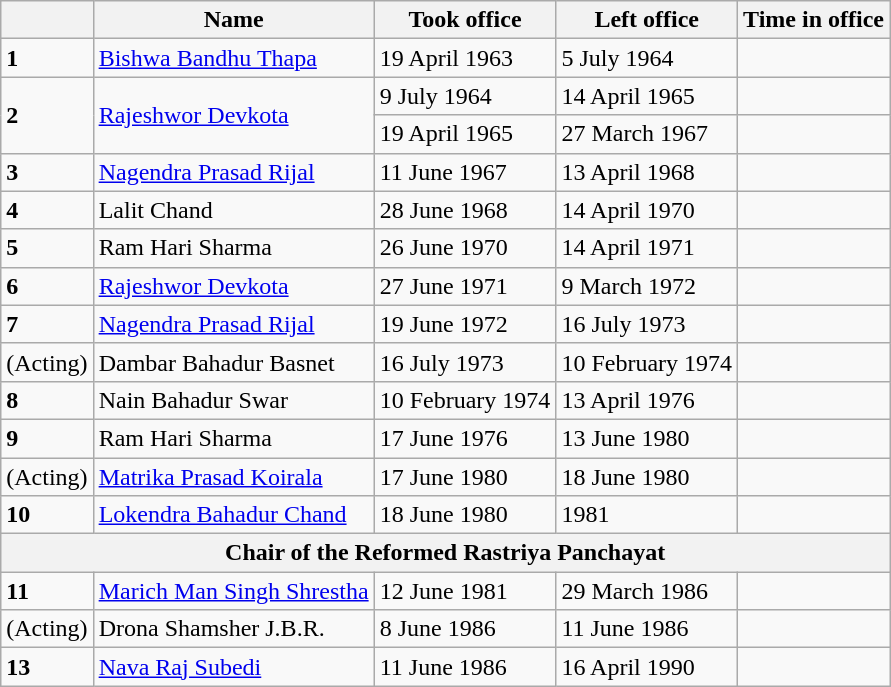<table class="wikitable">
<tr>
<th></th>
<th>Name</th>
<th>Took office</th>
<th>Left office</th>
<th>Time in office</th>
</tr>
<tr>
<td><strong>1</strong></td>
<td><a href='#'>Bishwa Bandhu Thapa</a></td>
<td>19 April 1963</td>
<td>5 July 1964</td>
<td></td>
</tr>
<tr>
<td rowspan="2"><strong>2</strong></td>
<td rowspan="2"><a href='#'>Rajeshwor Devkota</a></td>
<td>9 July 1964</td>
<td>14 April 1965</td>
<td></td>
</tr>
<tr>
<td>19 April 1965</td>
<td>27 March 1967</td>
<td></td>
</tr>
<tr>
<td><strong>3</strong></td>
<td><a href='#'>Nagendra Prasad Rijal</a></td>
<td>11 June 1967</td>
<td>13 April 1968</td>
<td></td>
</tr>
<tr>
<td><strong>4</strong></td>
<td>Lalit Chand</td>
<td>28 June 1968</td>
<td>14 April 1970</td>
<td></td>
</tr>
<tr>
<td><strong>5</strong></td>
<td>Ram Hari Sharma</td>
<td>26 June 1970</td>
<td>14 April 1971</td>
<td></td>
</tr>
<tr>
<td><strong>6</strong></td>
<td><a href='#'>Rajeshwor Devkota</a></td>
<td>27 June 1971</td>
<td>9 March 1972</td>
<td></td>
</tr>
<tr>
<td><strong>7</strong></td>
<td><a href='#'>Nagendra Prasad Rijal</a></td>
<td>19 June 1972</td>
<td>16 July 1973</td>
<td></td>
</tr>
<tr>
<td>(Acting)</td>
<td>Dambar Bahadur Basnet</td>
<td>16 July 1973</td>
<td>10 February 1974</td>
<td></td>
</tr>
<tr>
<td><strong>8</strong></td>
<td>Nain Bahadur Swar</td>
<td>10 February 1974</td>
<td>13 April 1976</td>
<td></td>
</tr>
<tr>
<td><strong>9</strong></td>
<td>Ram Hari Sharma</td>
<td>17 June 1976</td>
<td>13 June 1980</td>
<td></td>
</tr>
<tr>
<td>(Acting)</td>
<td><a href='#'>Matrika Prasad Koirala</a></td>
<td>17 June 1980</td>
<td>18 June 1980</td>
<td></td>
</tr>
<tr>
<td><strong>10</strong></td>
<td><a href='#'>Lokendra Bahadur Chand</a></td>
<td>18 June 1980</td>
<td>1981</td>
<td></td>
</tr>
<tr>
<th colspan="5">Chair of the Reformed Rastriya Panchayat</th>
</tr>
<tr>
<td><strong>11</strong></td>
<td><a href='#'>Marich Man Singh Shrestha</a></td>
<td>12 June 1981</td>
<td>29 March 1986</td>
<td></td>
</tr>
<tr>
<td>(Acting)</td>
<td>Drona Shamsher J.B.R.</td>
<td>8 June 1986</td>
<td>11 June 1986</td>
<td></td>
</tr>
<tr>
<td><strong>13</strong></td>
<td><a href='#'>Nava Raj Subedi</a></td>
<td>11 June 1986</td>
<td>16 April 1990</td>
<td></td>
</tr>
</table>
